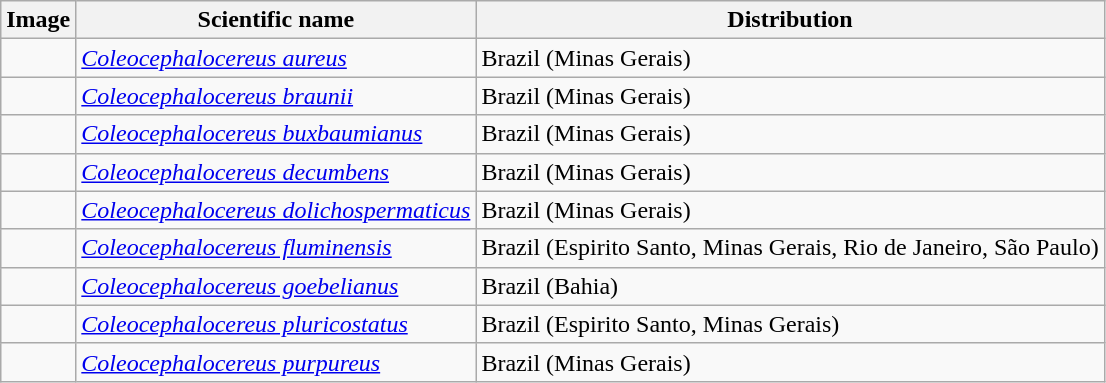<table class="wikitable collapsible">
<tr>
<th>Image</th>
<th>Scientific name</th>
<th>Distribution</th>
</tr>
<tr>
<td></td>
<td><em><a href='#'>Coleocephalocereus aureus</a></em> </td>
<td>Brazil (Minas Gerais)</td>
</tr>
<tr>
<td></td>
<td><em><a href='#'>Coleocephalocereus braunii</a></em> </td>
<td>Brazil (Minas Gerais)</td>
</tr>
<tr>
<td></td>
<td><em><a href='#'>Coleocephalocereus buxbaumianus</a></em> </td>
<td>Brazil (Minas Gerais)</td>
</tr>
<tr>
<td></td>
<td><em><a href='#'>Coleocephalocereus decumbens</a></em>  </td>
<td>Brazil (Minas Gerais)</td>
</tr>
<tr>
<td></td>
<td><em><a href='#'>Coleocephalocereus dolichospermaticus</a></em> </td>
<td>Brazil (Minas Gerais)</td>
</tr>
<tr>
<td></td>
<td><em><a href='#'>Coleocephalocereus fluminensis</a></em> </td>
<td>Brazil (Espirito Santo, Minas Gerais, Rio de Janeiro, São Paulo)</td>
</tr>
<tr>
<td></td>
<td><em><a href='#'>Coleocephalocereus goebelianus</a></em> </td>
<td>Brazil (Bahia)</td>
</tr>
<tr>
<td></td>
<td><em><a href='#'>Coleocephalocereus pluricostatus</a></em> </td>
<td>Brazil (Espirito Santo, Minas Gerais)</td>
</tr>
<tr>
<td></td>
<td><em><a href='#'>Coleocephalocereus purpureus</a></em> </td>
<td>Brazil (Minas Gerais)</td>
</tr>
</table>
